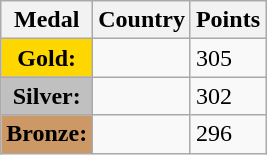<table class="wikitable">
<tr>
<th><strong>Medal</strong></th>
<th><strong>Country</strong></th>
<th><strong>Points</strong></th>
</tr>
<tr>
<td style="text-align:center;background-color:gold;"><strong>Gold:</strong></td>
<td><strong></strong></td>
<td>305</td>
</tr>
<tr>
<td style="text-align:center;background-color:silver;"><strong>Silver:</strong></td>
<td></td>
<td>302</td>
</tr>
<tr>
<td style="text-align:center;background-color:#CC9966;"><strong>Bronze:</strong></td>
<td></td>
<td>296</td>
</tr>
</table>
